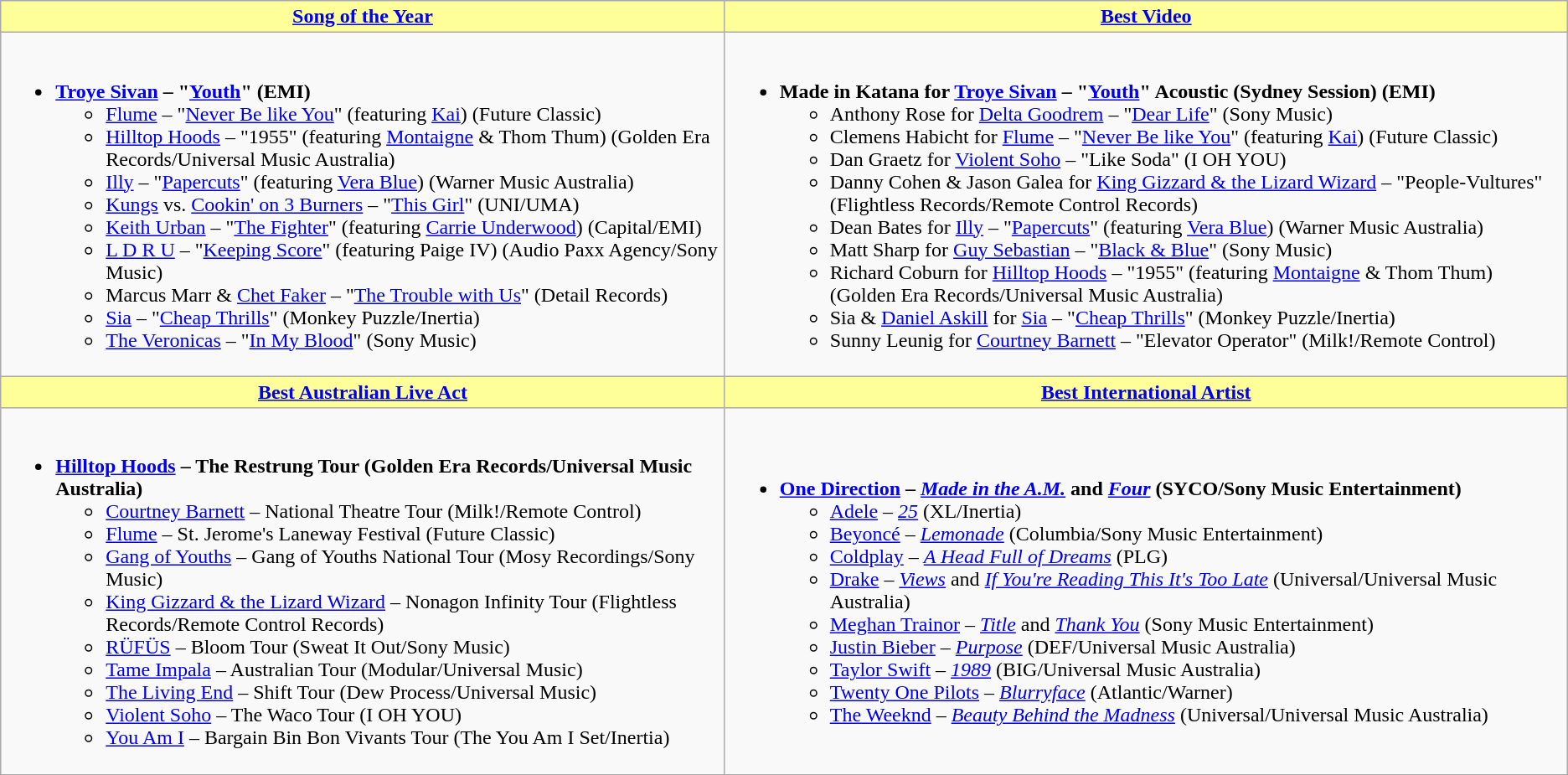<table class=wikitable style="width=150%">
<tr>
<th style="background:#ff9; width=;" ! 50%"><a href='#'>Song of the Year</a></th>
<th style="background:#ff9; width=;" ! 50%"><a href='#'>Best Video</a></th>
</tr>
<tr>
<td><br><ul><li><strong><a href='#'>Troye Sivan</a> – "<a href='#'>Youth</a>" (EMI)</strong><ul><li><a href='#'>Flume</a> – "<a href='#'>Never Be like You</a>" (featuring <a href='#'>Kai</a>) (Future Classic)</li><li><a href='#'>Hilltop Hoods</a> – "1955" (featuring <a href='#'>Montaigne</a> & Thom Thum) (Golden Era Records/Universal Music Australia)</li><li><a href='#'>Illy</a> – "<a href='#'>Papercuts</a>" (featuring <a href='#'>Vera Blue</a>) (Warner Music Australia)</li><li><a href='#'>Kungs</a> vs. <a href='#'>Cookin' on 3 Burners</a> – "<a href='#'>This Girl</a>" (UNI/UMA)</li><li><a href='#'>Keith Urban</a> – "<a href='#'>The Fighter</a>" (featuring <a href='#'>Carrie Underwood</a>) (Capital/EMI)</li><li><a href='#'>L D R U</a> – "<a href='#'>Keeping Score</a>" (featuring Paige IV) (Audio Paxx Agency/Sony Music)</li><li>Marcus Marr & <a href='#'>Chet Faker</a> – "<a href='#'>The Trouble with Us</a>" (Detail Records)</li><li><a href='#'>Sia</a> – "<a href='#'>Cheap Thrills</a>" (Monkey Puzzle/Inertia)</li><li><a href='#'>The Veronicas</a> – "<a href='#'>In My Blood</a>" (Sony Music)</li></ul></li></ul></td>
<td><br><ul><li><strong>Made in Katana for <a href='#'>Troye Sivan</a> – "<a href='#'>Youth</a>" Acoustic (Sydney Session) (EMI)</strong><ul><li>Anthony Rose for <a href='#'>Delta Goodrem</a> – "<a href='#'>Dear Life</a>" (Sony Music)</li><li>Clemens Habicht for <a href='#'>Flume</a> – "<a href='#'>Never Be like You</a>" (featuring <a href='#'>Kai</a>) (Future Classic)</li><li>Dan Graetz for <a href='#'>Violent Soho</a> – "Like Soda" (I OH YOU)</li><li>Danny Cohen & Jason Galea for <a href='#'>King Gizzard & the Lizard Wizard</a> – "People-Vultures" (Flightless Records/Remote Control Records)</li><li>Dean Bates for <a href='#'>Illy</a> – "<a href='#'>Papercuts</a>" (featuring <a href='#'>Vera Blue</a>) (Warner Music Australia)</li><li>Matt Sharp for <a href='#'>Guy Sebastian</a> – "<a href='#'>Black & Blue</a>" (Sony Music)</li><li>Richard Coburn for <a href='#'>Hilltop Hoods</a> – "1955" (featuring <a href='#'>Montaigne</a> & Thom Thum) (Golden Era Records/Universal Music Australia)</li><li>Sia & <a href='#'>Daniel Askill</a> for <a href='#'>Sia</a> – "<a href='#'>Cheap Thrills</a>" (Monkey Puzzle/Inertia)</li><li>Sunny Leunig for <a href='#'>Courtney Barnett</a> – "Elevator Operator" (Milk!/Remote Control)</li></ul></li></ul></td>
</tr>
<tr>
<th style="background:#ff9; width=;" ! 50% "><a href='#'>Best Australian Live Act</a></th>
<th style="background:#ff9; width=;" ! 50% "><a href='#'>Best International Artist</a></th>
</tr>
<tr>
<td><br><ul><li><strong><a href='#'>Hilltop Hoods</a> – The Restrung Tour (Golden Era Records/Universal Music Australia)</strong><ul><li><a href='#'>Courtney Barnett</a> – National Theatre Tour (Milk!/Remote Control)</li><li><a href='#'>Flume</a> – St. Jerome's Laneway Festival (Future Classic)</li><li><a href='#'>Gang of Youths</a> – Gang of Youths National Tour (Mosy Recordings/Sony Music)</li><li><a href='#'>King Gizzard & the Lizard Wizard</a> – Nonagon Infinity Tour (Flightless Records/Remote Control Records)</li><li><a href='#'>RÜFÜS</a> – Bloom Tour (Sweat It Out/Sony Music)</li><li><a href='#'>Tame Impala</a> – Australian Tour (Modular/Universal Music)</li><li><a href='#'>The Living End</a> – Shift Tour (Dew Process/Universal Music)</li><li><a href='#'>Violent Soho</a> – The Waco Tour (I OH YOU)</li><li><a href='#'>You Am I</a> – Bargain Bin Bon Vivants Tour (The You Am I Set/Inertia)</li></ul></li></ul></td>
<td><br><ul><li><strong><a href='#'>One Direction</a> – <em><a href='#'>Made in the A.M.</a></em> and <em><a href='#'>Four</a></em> (SYCO/Sony Music Entertainment)</strong><ul><li><a href='#'>Adele</a> – <em><a href='#'>25</a></em> (XL/Inertia)</li><li><a href='#'>Beyoncé</a> – <em><a href='#'>Lemonade</a></em> (Columbia/Sony Music Entertainment)</li><li><a href='#'>Coldplay</a> – <em><a href='#'>A Head Full of Dreams</a></em> (PLG)</li><li><a href='#'>Drake</a> – <em><a href='#'>Views</a></em> and <em><a href='#'>If You're Reading This It's Too Late</a></em> (Universal/Universal Music Australia)</li><li><a href='#'>Meghan Trainor</a> – <em><a href='#'>Title</a></em> and <em><a href='#'>Thank You</a></em> (Sony Music Entertainment)</li><li><a href='#'>Justin Bieber</a> – <em><a href='#'>Purpose</a></em> (DEF/Universal Music Australia)</li><li><a href='#'>Taylor Swift</a> – <em><a href='#'>1989</a></em> (BIG/Universal Music Australia)</li><li><a href='#'>Twenty One Pilots</a> – <em><a href='#'>Blurryface</a></em> (Atlantic/Warner)</li><li><a href='#'>The Weeknd</a> – <em><a href='#'>Beauty Behind the Madness</a></em> (Universal/Universal Music Australia)</li></ul></li></ul></td>
</tr>
</table>
